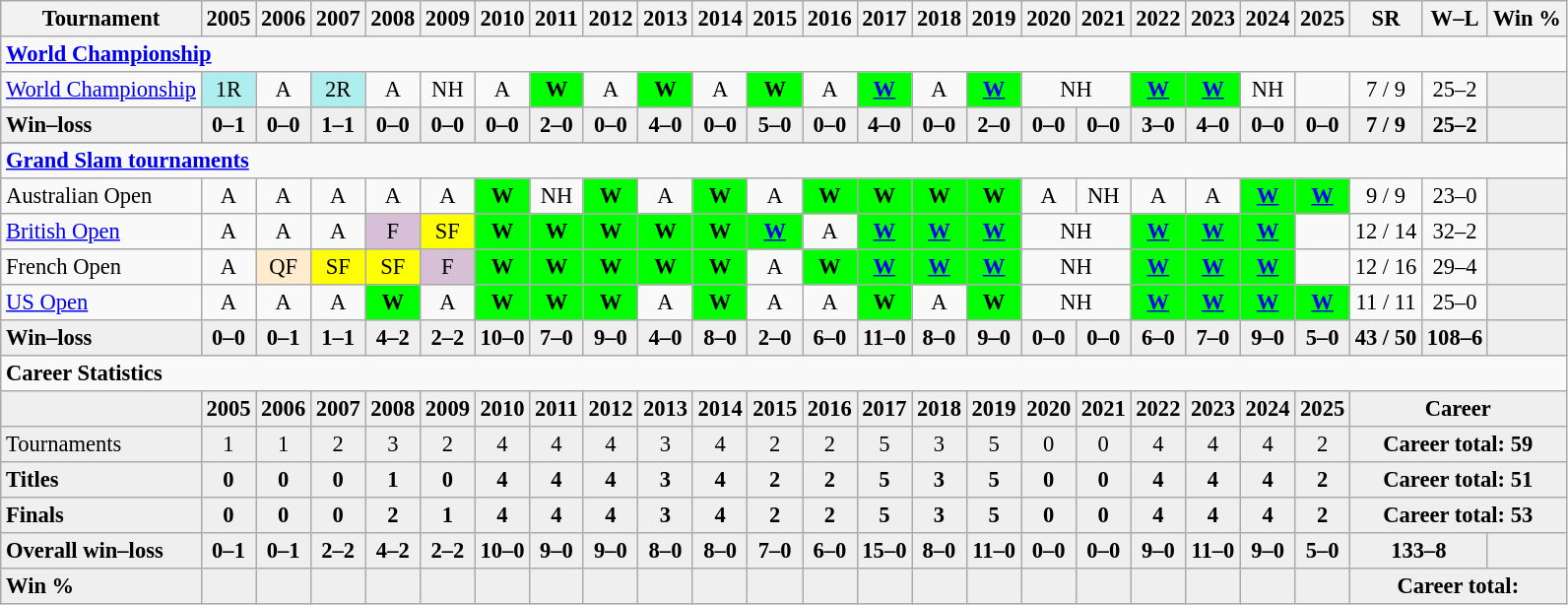<table class="wikitable nowrap" style=text-align:center;font-size:94%>
<tr>
<th>Tournament</th>
<th>2005</th>
<th>2006</th>
<th>2007</th>
<th>2008</th>
<th>2009</th>
<th>2010</th>
<th>2011</th>
<th>2012</th>
<th>2013</th>
<th>2014</th>
<th>2015</th>
<th>2016</th>
<th>2017</th>
<th>2018</th>
<th>2019</th>
<th>2020</th>
<th>2021</th>
<th>2022</th>
<th>2023</th>
<th>2024</th>
<th>2025</th>
<th>SR</th>
<th>W–L</th>
<th>Win %</th>
</tr>
<tr>
<td colspan="25" style="text-align:left"><strong><a href='#'>World Championship</a></strong></td>
</tr>
<tr>
<td align=left><a href='#'>World Championship</a></td>
<td bgcolor=afeeee>1R</td>
<td>A</td>
<td bgcolor=afeeee>2R</td>
<td>A</td>
<td>NH</td>
<td>A</td>
<td bgcolor=lime><strong>W</strong></td>
<td>A</td>
<td bgcolor=lime><strong>W</strong></td>
<td>A</td>
<td bgcolor=lime><strong>W</strong></td>
<td>A</td>
<td bgcolor=lime><a href='#'><strong>W</strong></a></td>
<td>A</td>
<td bgcolor=lime><a href='#'><strong>W</strong></a></td>
<td colspan=2>NH</td>
<td bgcolor=lime><a href='#'><strong>W</strong></a></td>
<td bgcolor=lime><a href='#'><strong>W</strong></a></td>
<td>NH</td>
<td></td>
<td>7 / 9</td>
<td>25–2</td>
<td bgcolor=efefef></td>
</tr>
<tr style=font-weight:bold;background:#efefef>
<td style=text-align:left>Win–loss</td>
<td>0–1</td>
<td>0–0</td>
<td>1–1</td>
<td>0–0</td>
<td>0–0</td>
<td>0–0</td>
<td>2–0</td>
<td>0–0</td>
<td>4–0</td>
<td>0–0</td>
<td>5–0</td>
<td>0–0</td>
<td>4–0</td>
<td>0–0</td>
<td>2–0</td>
<td>0–0</td>
<td>0–0</td>
<td>3–0</td>
<td>4–0</td>
<td>0–0</td>
<td>0–0</td>
<td>7 / 9</td>
<td>25–2</td>
<td bgcolor=efefef></td>
</tr>
<tr style=font-weight:bold;background:#efefef>
</tr>
<tr>
<td colspan="25" style="text-align:left"><strong><a href='#'>Grand Slam tournaments</a></strong></td>
</tr>
<tr>
<td align=left>Australian Open</td>
<td>A</td>
<td>A</td>
<td>A</td>
<td>A</td>
<td>A</td>
<td bgcolor=lime><strong>W</strong></td>
<td>NH</td>
<td bgcolor=lime><strong>W</strong></td>
<td>A</td>
<td bgcolor=lime><strong>W</strong></td>
<td>A</td>
<td bgcolor=lime><strong>W</strong></td>
<td bgcolor=lime><strong>W</strong></td>
<td bgcolor=lime><strong>W</strong></td>
<td bgcolor=lime><strong>W</strong></td>
<td>A</td>
<td>NH</td>
<td>A</td>
<td>A</td>
<td bgcolor=lime><a href='#'><strong>W</strong></a></td>
<td bgcolor=lime><a href='#'><strong>W</strong></a></td>
<td>9 / 9</td>
<td>23–0</td>
<td bgcolor=efefef></td>
</tr>
<tr>
<td align=left><a href='#'>British Open</a></td>
<td>A</td>
<td>A</td>
<td>A</td>
<td style="background:thistle;">F</td>
<td style="background:yellow;">SF</td>
<td bgcolor=lime><strong>W</strong></td>
<td bgcolor=lime><strong>W</strong></td>
<td bgcolor=lime><strong>W</strong></td>
<td bgcolor=lime><strong>W</strong></td>
<td bgcolor=lime><strong>W</strong></td>
<td bgcolor=lime><a href='#'><strong>W</strong></a></td>
<td>A</td>
<td bgcolor=lime><a href='#'><strong>W</strong></a></td>
<td bgcolor=lime><a href='#'><strong>W</strong></a></td>
<td bgcolor=lime><a href='#'><strong>W</strong></a></td>
<td colspan=2>NH</td>
<td bgcolor=lime><a href='#'><strong>W</strong></a></td>
<td bgcolor=lime><a href='#'><strong>W</strong></a></td>
<td bgcolor=lime><a href='#'><strong>W</strong></a></td>
<td></td>
<td>12 / 14</td>
<td>32–2</td>
<td bgcolor=efefef></td>
</tr>
<tr>
<td align=left>French Open</td>
<td>A</td>
<td bgcolor=ffebcd>QF</td>
<td style="background:yellow;">SF</td>
<td style="background:yellow;">SF</td>
<td style="background:thistle;">F</td>
<td bgcolor=lime><strong>W</strong></td>
<td bgcolor=lime><strong>W</strong></td>
<td bgcolor=lime><strong>W</strong></td>
<td bgcolor=lime><strong>W</strong></td>
<td bgcolor=lime><strong>W</strong></td>
<td>A</td>
<td bgcolor=lime><strong>W</strong></td>
<td bgcolor=lime><a href='#'><strong>W</strong></a></td>
<td bgcolor=lime><a href='#'><strong>W</strong></a></td>
<td bgcolor=lime><a href='#'><strong>W</strong></a></td>
<td colspan=2>NH</td>
<td bgcolor=lime><a href='#'><strong>W</strong></a></td>
<td bgcolor=lime><a href='#'><strong>W</strong></a></td>
<td bgcolor=lime><a href='#'><strong>W</strong></a></td>
<td></td>
<td>12 / 16</td>
<td>29–4</td>
<td bgcolor=efefef></td>
</tr>
<tr>
<td align=left><a href='#'>US Open</a></td>
<td>A</td>
<td>A</td>
<td>A</td>
<td bgcolor=lime><strong>W</strong></td>
<td>A</td>
<td bgcolor=lime><strong>W</strong></td>
<td bgcolor=lime><strong>W</strong></td>
<td bgcolor=lime><strong>W</strong></td>
<td>A</td>
<td bgcolor=lime><strong>W</strong></td>
<td>A</td>
<td>A</td>
<td bgcolor=lime><strong>W</strong></td>
<td>A</td>
<td bgcolor=lime><strong>W</strong></td>
<td colspan=2>NH</td>
<td bgcolor=lime><a href='#'><strong>W</strong></a></td>
<td bgcolor=lime><a href='#'><strong>W</strong></a></td>
<td bgcolor=lime><a href='#'><strong>W</strong></a></td>
<td bgcolor=lime><a href='#'><strong>W</strong></a></td>
<td>11 / 11</td>
<td>25–0</td>
<td bgcolor=efefef></td>
</tr>
<tr style=font-weight:bold;background:#efefef>
<td style=text-align:left>Win–loss</td>
<td>0–0</td>
<td>0–1</td>
<td>1–1</td>
<td>4–2</td>
<td>2–2</td>
<td>10–0</td>
<td>7–0</td>
<td>9–0</td>
<td>4–0</td>
<td>8–0</td>
<td>2–0</td>
<td>6–0</td>
<td>11–0</td>
<td>8–0</td>
<td>9–0</td>
<td>0–0</td>
<td>0–0</td>
<td>6–0</td>
<td>7–0</td>
<td>9–0</td>
<td>5–0</td>
<td>43 / 50</td>
<td>108–6</td>
<td bgcolor=efefef></td>
</tr>
<tr>
<td colspan="25" style="text-align:left"><strong>Career Statistics</strong></td>
</tr>
<tr style="font-weight:bold;background:#EFEFEF;">
<td></td>
<td>2005</td>
<td>2006</td>
<td>2007</td>
<td>2008</td>
<td>2009</td>
<td>2010</td>
<td>2011</td>
<td>2012</td>
<td>2013</td>
<td>2014</td>
<td>2015</td>
<td>2016</td>
<td>2017</td>
<td>2018</td>
<td>2019</td>
<td>2020</td>
<td>2021</td>
<td>2022</td>
<td>2023</td>
<td>2024</td>
<td>2025</td>
<td colspan=3>Career</td>
</tr>
<tr style="background:#EFEFEF">
<td align=left>Tournaments</td>
<td>1</td>
<td>1</td>
<td>2</td>
<td>3</td>
<td>2</td>
<td>4</td>
<td>4</td>
<td>4</td>
<td>3</td>
<td>4</td>
<td>2</td>
<td>2</td>
<td>5</td>
<td>3</td>
<td>5</td>
<td>0</td>
<td>0</td>
<td>4</td>
<td>4</td>
<td>4</td>
<td>2</td>
<td colspan="3"><strong>Career total: 59</strong></td>
</tr>
<tr style=font-weight:bold;background:#efefef>
<td style=text-align:left>Titles</td>
<td>0</td>
<td>0</td>
<td>0</td>
<td>1</td>
<td>0</td>
<td>4</td>
<td>4</td>
<td>4</td>
<td>3</td>
<td>4</td>
<td>2</td>
<td>2</td>
<td>5</td>
<td>3</td>
<td>5</td>
<td>0</td>
<td>0</td>
<td>4</td>
<td>4</td>
<td>4</td>
<td>2</td>
<td colspan="3"><strong>Career total: 51</strong></td>
</tr>
<tr style=font-weight:bold;background:#efefef>
<td style=text-align:left>Finals</td>
<td>0</td>
<td>0</td>
<td>0</td>
<td>2</td>
<td>1</td>
<td>4</td>
<td>4</td>
<td>4</td>
<td>3</td>
<td>4</td>
<td>2</td>
<td>2</td>
<td>5</td>
<td>3</td>
<td>5</td>
<td>0</td>
<td>0</td>
<td>4</td>
<td>4</td>
<td>4</td>
<td>2</td>
<td colspan="3"><strong>Career total: 53</strong></td>
</tr>
<tr style=font-weight:bold;background:#efefef>
<td style=text-align:left>Overall win–loss</td>
<td>0–1</td>
<td>0–1</td>
<td>2–2</td>
<td>4–2</td>
<td>2–2</td>
<td>10–0</td>
<td>9–0</td>
<td>9–0</td>
<td>8–0</td>
<td>8–0</td>
<td>7–0</td>
<td>6–0</td>
<td>15–0</td>
<td>8–0</td>
<td>11–0</td>
<td>0–0</td>
<td>0–0</td>
<td>9–0</td>
<td>11–0</td>
<td>9–0</td>
<td>5–0</td>
<td colspan="2">133–8</td>
<td></td>
</tr>
<tr style=font-weight:bold;background:#efefef>
<td align=left>Win %</td>
<td></td>
<td></td>
<td></td>
<td></td>
<td></td>
<td></td>
<td></td>
<td></td>
<td></td>
<td></td>
<td></td>
<td></td>
<td></td>
<td></td>
<td></td>
<td></td>
<td></td>
<td></td>
<td></td>
<td></td>
<td></td>
<td colspan="3"><strong>Career total: </strong></td>
</tr>
</table>
